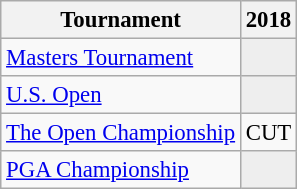<table class="wikitable" style="font-size:95%;text-align:center;">
<tr>
<th>Tournament</th>
<th>2018</th>
</tr>
<tr>
<td align=left><a href='#'>Masters Tournament</a></td>
<td style="background:#eeeeee;"></td>
</tr>
<tr>
<td align=left><a href='#'>U.S. Open</a></td>
<td style="background:#eeeeee;"></td>
</tr>
<tr>
<td align=left><a href='#'>The Open Championship</a></td>
<td>CUT</td>
</tr>
<tr>
<td align=left><a href='#'>PGA Championship</a></td>
<td style="background:#eeeeee;"></td>
</tr>
</table>
